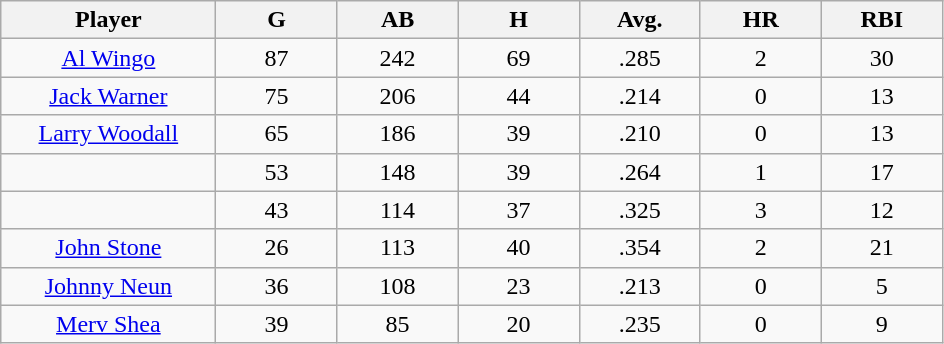<table class="wikitable sortable">
<tr>
<th bgcolor="#DDDDFF" width="16%">Player</th>
<th bgcolor="#DDDDFF" width="9%">G</th>
<th bgcolor="#DDDDFF" width="9%">AB</th>
<th bgcolor="#DDDDFF" width="9%">H</th>
<th bgcolor="#DDDDFF" width="9%">Avg.</th>
<th bgcolor="#DDDDFF" width="9%">HR</th>
<th bgcolor="#DDDDFF" width="9%">RBI</th>
</tr>
<tr align="center">
<td><a href='#'>Al Wingo</a></td>
<td>87</td>
<td>242</td>
<td>69</td>
<td>.285</td>
<td>2</td>
<td>30</td>
</tr>
<tr align="center">
<td><a href='#'>Jack Warner</a></td>
<td>75</td>
<td>206</td>
<td>44</td>
<td>.214</td>
<td>0</td>
<td>13</td>
</tr>
<tr align="center">
<td><a href='#'>Larry Woodall</a></td>
<td>65</td>
<td>186</td>
<td>39</td>
<td>.210</td>
<td>0</td>
<td>13</td>
</tr>
<tr align="center">
<td></td>
<td>53</td>
<td>148</td>
<td>39</td>
<td>.264</td>
<td>1</td>
<td>17</td>
</tr>
<tr align="center">
<td></td>
<td>43</td>
<td>114</td>
<td>37</td>
<td>.325</td>
<td>3</td>
<td>12</td>
</tr>
<tr align="center">
<td><a href='#'>John Stone</a></td>
<td>26</td>
<td>113</td>
<td>40</td>
<td>.354</td>
<td>2</td>
<td>21</td>
</tr>
<tr align="center">
<td><a href='#'>Johnny Neun</a></td>
<td>36</td>
<td>108</td>
<td>23</td>
<td>.213</td>
<td>0</td>
<td>5</td>
</tr>
<tr align="center">
<td><a href='#'>Merv Shea</a></td>
<td>39</td>
<td>85</td>
<td>20</td>
<td>.235</td>
<td>0</td>
<td>9</td>
</tr>
</table>
